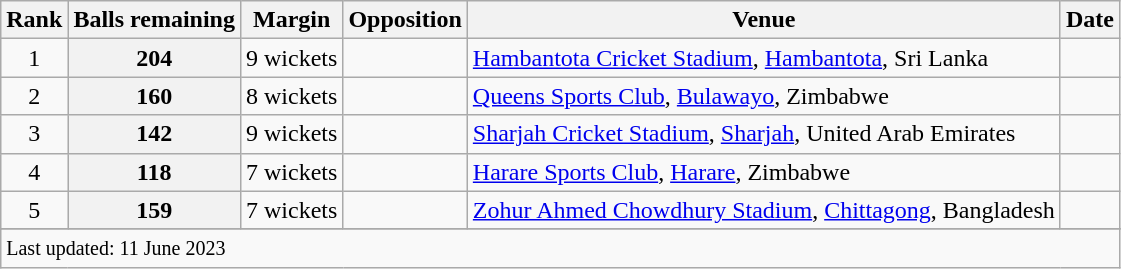<table class="wikitable plainrowheaders sortable">
<tr>
<th scope=col>Rank</th>
<th scope=col>Balls remaining</th>
<th scope=col>Margin</th>
<th scope=col>Opposition</th>
<th scope=col>Venue</th>
<th scope=col>Date</th>
</tr>
<tr>
<td align="center">1</td>
<th scope="row" style="text-align:center;">204</th>
<td scope="row" style="text-align:center;">9 wickets</td>
<td></td>
<td><a href='#'>Hambantota Cricket Stadium</a>, <a href='#'>Hambantota</a>, Sri Lanka</td>
<td></td>
</tr>
<tr>
<td align="center">2</td>
<th scope="row" style="text-align:center;">160</th>
<td scope="row" style="text-align:center;">8 wickets</td>
<td></td>
<td><a href='#'>Queens Sports Club</a>, <a href='#'>Bulawayo</a>, Zimbabwe</td>
<td></td>
</tr>
<tr>
<td align="center">3</td>
<th scope="row" style="text-align:center;">142</th>
<td scope="row" style="text-align:center;">9 wickets</td>
<td></td>
<td><a href='#'>Sharjah Cricket Stadium</a>, <a href='#'>Sharjah</a>, United Arab Emirates</td>
<td></td>
</tr>
<tr>
<td align="center">4</td>
<th scope="row" style="text-align:center;">118</th>
<td scope="row" style="text-align:center;">7 wickets</td>
<td></td>
<td><a href='#'>Harare Sports Club</a>, <a href='#'>Harare</a>, Zimbabwe</td>
<td></td>
</tr>
<tr>
<td align="center">5</td>
<th scope="row" style="text-align:center;">159</th>
<td scope="row" style="text-align:center;">7 wickets</td>
<td></td>
<td><a href='#'>Zohur Ahmed Chowdhury Stadium</a>, <a href='#'>Chittagong</a>, Bangladesh</td>
<td></td>
</tr>
<tr>
</tr>
<tr class=sortbottom>
<td colspan=6><small>Last updated: 11 June 2023</small></td>
</tr>
</table>
